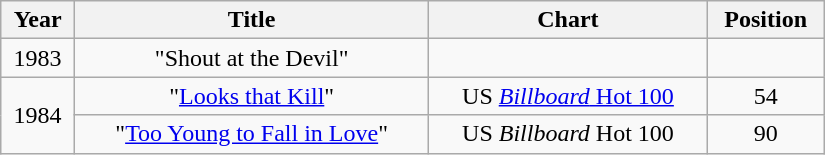<table class="wikitable" width="550px">
<tr>
<th align="center">Year</th>
<th align="center">Title</th>
<th align="center">Chart</th>
<th align="center">Position</th>
</tr>
<tr>
<td align="center">1983</td>
<td align="center">"Shout at the Devil"</td>
<td></td>
</tr>
<tr>
<td align="center" rowspan="2">1984</td>
<td align="center">"<a href='#'>Looks that Kill</a>"</td>
<td align="center">US <a href='#'><em>Billboard</em> Hot 100</a></td>
<td align="center">54</td>
</tr>
<tr>
<td align="center">"<a href='#'>Too Young to Fall in Love</a>"</td>
<td align="center">US <em>Billboard</em> Hot 100</td>
<td align="center">90</td>
</tr>
</table>
